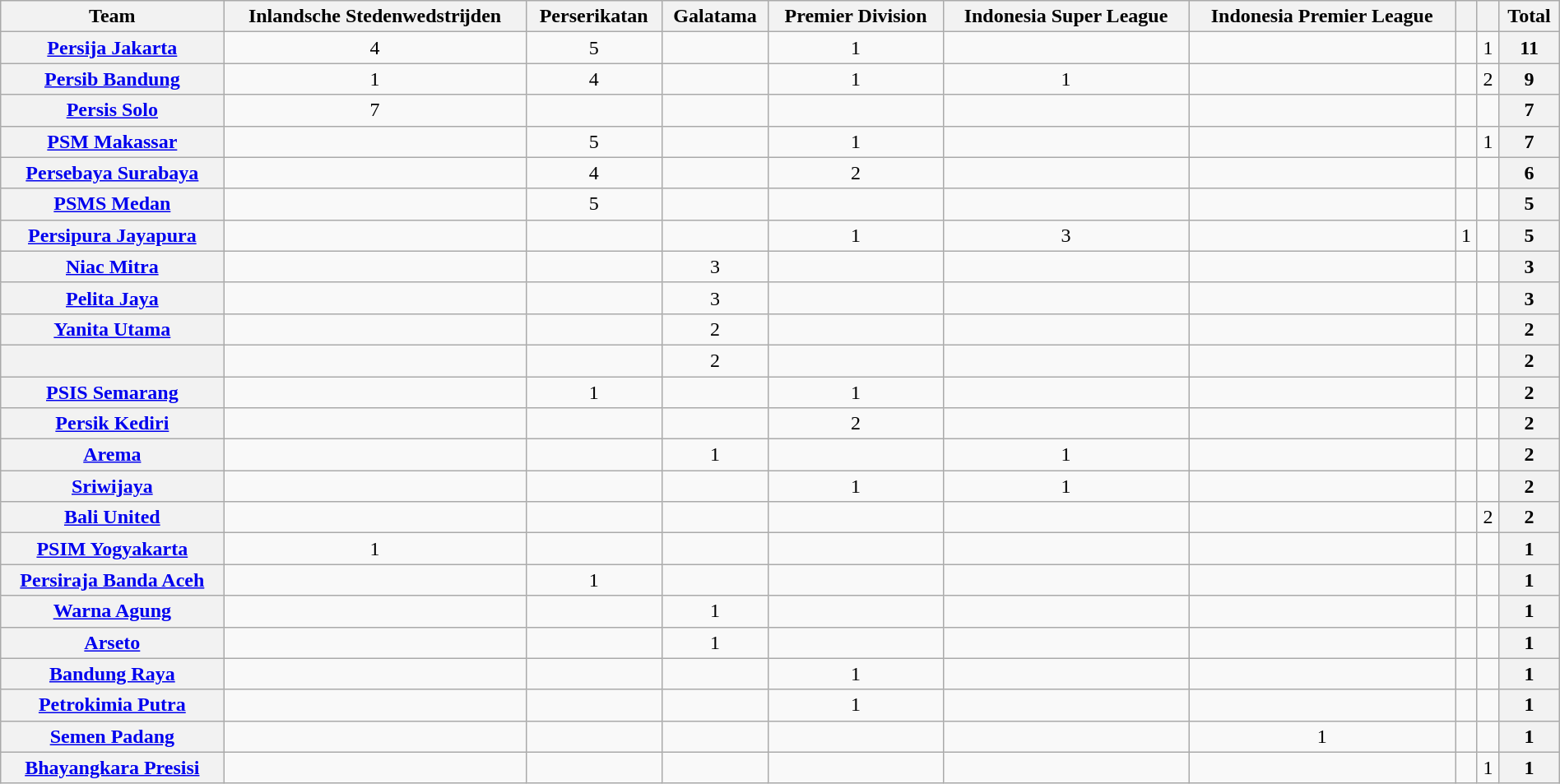<table class="sortable wikitable" width=100% style="text-align:center">
<tr>
<th scope="col">Team</th>
<th scope="col">Inlandsche Stedenwedstrĳden</th>
<th scope="col">Perserikatan</th>
<th scope="col">Galatama</th>
<th scope="col">Premier Division</th>
<th scope="col">Indonesia Super League</th>
<th scope="col">Indonesia Premier League</th>
<th scope="col"></th>
<th scope="col"></th>
<th scope="col">Total</th>
</tr>
<tr>
<th><a href='#'>Persija Jakarta</a></th>
<td>4</td>
<td>5</td>
<td></td>
<td>1</td>
<td></td>
<td></td>
<td></td>
<td>1</td>
<th>11</th>
</tr>
<tr>
<th><a href='#'>Persib Bandung</a></th>
<td>1</td>
<td>4</td>
<td></td>
<td>1</td>
<td>1</td>
<td></td>
<td></td>
<td>2</td>
<th>9</th>
</tr>
<tr>
<th><a href='#'>Persis Solo</a></th>
<td>7</td>
<td></td>
<td></td>
<td></td>
<td></td>
<td></td>
<td></td>
<td></td>
<th>7</th>
</tr>
<tr>
<th><a href='#'>PSM Makassar</a></th>
<td></td>
<td>5</td>
<td></td>
<td>1</td>
<td></td>
<td></td>
<td></td>
<td>1</td>
<th>7</th>
</tr>
<tr>
<th><a href='#'>Persebaya Surabaya</a></th>
<td></td>
<td>4</td>
<td></td>
<td>2</td>
<td></td>
<td></td>
<td></td>
<td></td>
<th>6</th>
</tr>
<tr>
<th><a href='#'>PSMS Medan</a></th>
<td></td>
<td>5</td>
<td></td>
<td></td>
<td></td>
<td></td>
<td></td>
<td></td>
<th>5</th>
</tr>
<tr>
<th><a href='#'>Persipura Jayapura</a></th>
<td></td>
<td></td>
<td></td>
<td>1</td>
<td>3</td>
<td></td>
<td>1</td>
<td></td>
<th>5</th>
</tr>
<tr>
<th><a href='#'>Niac Mitra</a></th>
<td></td>
<td></td>
<td>3</td>
<td></td>
<td></td>
<td></td>
<td></td>
<td></td>
<th>3</th>
</tr>
<tr>
<th><a href='#'>Pelita Jaya</a></th>
<td></td>
<td></td>
<td>3</td>
<td></td>
<td></td>
<td></td>
<td></td>
<td></td>
<th>3</th>
</tr>
<tr>
<th><a href='#'>Yanita Utama</a></th>
<td></td>
<td></td>
<td>2</td>
<td></td>
<td></td>
<td></td>
<td></td>
<td></td>
<th>2</th>
</tr>
<tr>
<th></th>
<td></td>
<td></td>
<td>2</td>
<td></td>
<td></td>
<td></td>
<td></td>
<td></td>
<th>2</th>
</tr>
<tr>
<th><a href='#'>PSIS Semarang</a></th>
<td></td>
<td>1</td>
<td></td>
<td>1</td>
<td></td>
<td></td>
<td></td>
<td></td>
<th>2</th>
</tr>
<tr>
<th><a href='#'>Persik Kediri</a></th>
<td></td>
<td></td>
<td></td>
<td>2</td>
<td></td>
<td></td>
<td></td>
<td></td>
<th>2</th>
</tr>
<tr>
<th><a href='#'>Arema</a></th>
<td></td>
<td></td>
<td>1</td>
<td></td>
<td>1</td>
<td></td>
<td></td>
<td></td>
<th>2</th>
</tr>
<tr>
<th><a href='#'>Sriwijaya</a></th>
<td></td>
<td></td>
<td></td>
<td>1</td>
<td>1</td>
<td></td>
<td></td>
<td></td>
<th>2</th>
</tr>
<tr>
<th><a href='#'>Bali United</a></th>
<td></td>
<td></td>
<td></td>
<td></td>
<td></td>
<td></td>
<td></td>
<td>2</td>
<th>2</th>
</tr>
<tr>
<th><a href='#'>PSIM Yogyakarta</a></th>
<td>1</td>
<td></td>
<td></td>
<td></td>
<td></td>
<td></td>
<td></td>
<td></td>
<th>1</th>
</tr>
<tr>
<th><a href='#'>Persiraja Banda Aceh</a></th>
<td></td>
<td>1</td>
<td></td>
<td></td>
<td></td>
<td></td>
<td></td>
<td></td>
<th>1</th>
</tr>
<tr>
<th><a href='#'>Warna Agung</a></th>
<td></td>
<td></td>
<td>1</td>
<td></td>
<td></td>
<td></td>
<td></td>
<td></td>
<th>1</th>
</tr>
<tr>
<th><a href='#'>Arseto</a></th>
<td></td>
<td></td>
<td>1</td>
<td></td>
<td></td>
<td></td>
<td></td>
<td></td>
<th>1</th>
</tr>
<tr>
<th><a href='#'>Bandung Raya</a></th>
<td></td>
<td></td>
<td></td>
<td>1</td>
<td></td>
<td></td>
<td></td>
<td></td>
<th>1</th>
</tr>
<tr>
<th><a href='#'>Petrokimia Putra</a></th>
<td></td>
<td></td>
<td></td>
<td>1</td>
<td></td>
<td></td>
<td></td>
<td></td>
<th>1</th>
</tr>
<tr>
<th><a href='#'>Semen Padang</a></th>
<td></td>
<td></td>
<td></td>
<td></td>
<td></td>
<td>1</td>
<td></td>
<td></td>
<th>1</th>
</tr>
<tr>
<th><a href='#'>Bhayangkara Presisi</a></th>
<td></td>
<td></td>
<td></td>
<td></td>
<td></td>
<td></td>
<td></td>
<td>1</td>
<th>1</th>
</tr>
</table>
